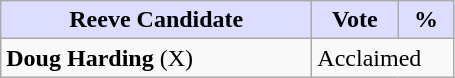<table class="wikitable">
<tr>
<th style="background:#ddf; width:200px;">Reeve Candidate</th>
<th style="background:#ddf; width:50px;">Vote</th>
<th style="background:#ddf; width:30px;">%</th>
</tr>
<tr>
<td><strong>Doug Harding</strong> (X)</td>
<td colspan="2">Acclaimed</td>
</tr>
</table>
